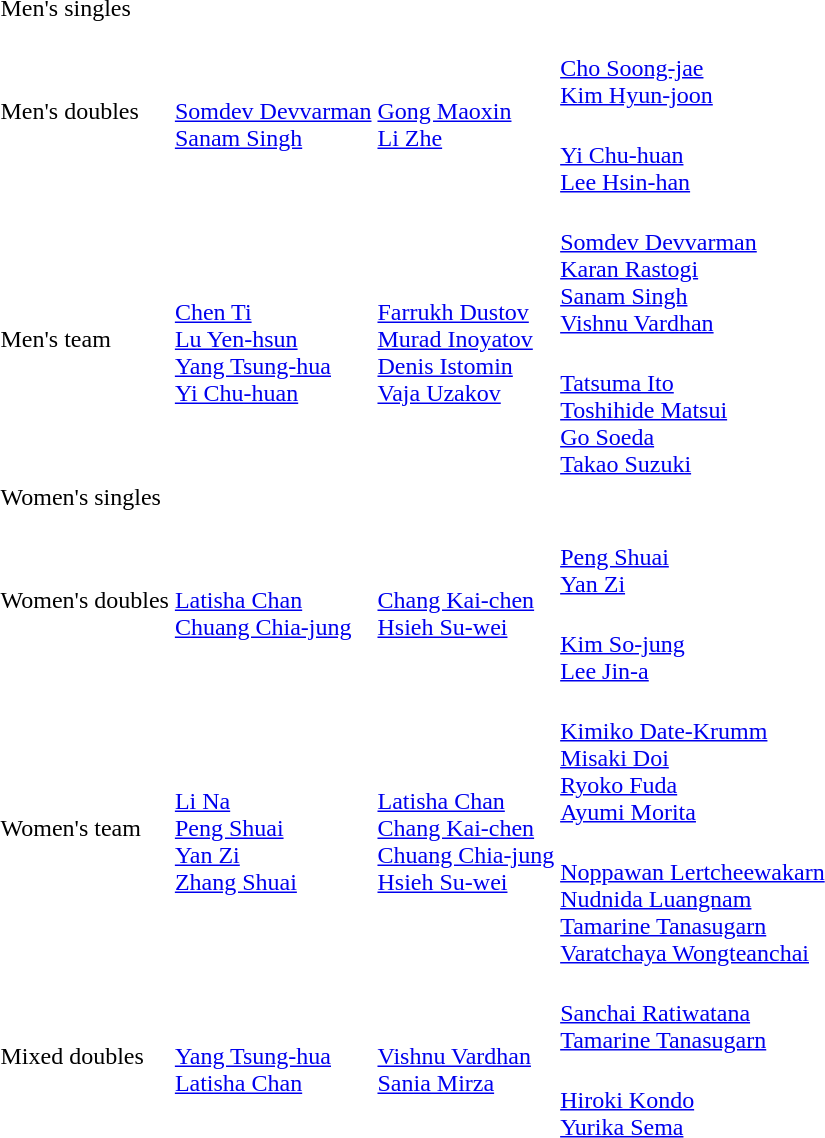<table>
<tr>
<td rowspan=2>Men's singles<br></td>
<td rowspan=2></td>
<td rowspan=2></td>
<td></td>
</tr>
<tr>
<td></td>
</tr>
<tr>
<td rowspan=2>Men's doubles<br></td>
<td rowspan=2><br><a href='#'>Somdev Devvarman</a><br><a href='#'>Sanam Singh</a></td>
<td rowspan=2><br><a href='#'>Gong Maoxin</a><br><a href='#'>Li Zhe</a></td>
<td><br><a href='#'>Cho Soong-jae</a><br><a href='#'>Kim Hyun-joon</a></td>
</tr>
<tr>
<td><br><a href='#'>Yi Chu-huan</a><br><a href='#'>Lee Hsin-han</a></td>
</tr>
<tr>
<td rowspan=2>Men's team<br></td>
<td rowspan=2><br><a href='#'>Chen Ti</a><br><a href='#'>Lu Yen-hsun</a><br><a href='#'>Yang Tsung-hua</a><br><a href='#'>Yi Chu-huan</a></td>
<td rowspan=2><br><a href='#'>Farrukh Dustov</a><br><a href='#'>Murad Inoyatov</a><br><a href='#'>Denis Istomin</a><br><a href='#'>Vaja Uzakov</a></td>
<td><br><a href='#'>Somdev Devvarman</a><br><a href='#'>Karan Rastogi</a><br><a href='#'>Sanam Singh</a><br><a href='#'>Vishnu Vardhan</a></td>
</tr>
<tr>
<td><br><a href='#'>Tatsuma Ito</a><br><a href='#'>Toshihide Matsui</a><br><a href='#'>Go Soeda</a><br><a href='#'>Takao Suzuki</a></td>
</tr>
<tr>
<td rowspan=2>Women's singles<br></td>
<td rowspan=2></td>
<td rowspan=2></td>
<td></td>
</tr>
<tr>
<td></td>
</tr>
<tr>
<td rowspan=2>Women's doubles<br></td>
<td rowspan=2><br><a href='#'>Latisha Chan</a><br><a href='#'>Chuang Chia-jung</a></td>
<td rowspan=2><br><a href='#'>Chang Kai-chen</a><br><a href='#'>Hsieh Su-wei</a></td>
<td><br><a href='#'>Peng Shuai</a><br><a href='#'>Yan Zi</a></td>
</tr>
<tr>
<td><br><a href='#'>Kim So-jung</a><br><a href='#'>Lee Jin-a</a></td>
</tr>
<tr>
<td rowspan=2>Women's team<br></td>
<td rowspan=2><br><a href='#'>Li Na</a><br><a href='#'>Peng Shuai</a><br><a href='#'>Yan Zi</a><br><a href='#'>Zhang Shuai</a></td>
<td rowspan=2><br><a href='#'>Latisha Chan</a><br><a href='#'>Chang Kai-chen</a><br><a href='#'>Chuang Chia-jung</a><br><a href='#'>Hsieh Su-wei</a></td>
<td><br><a href='#'>Kimiko Date-Krumm</a><br><a href='#'>Misaki Doi</a><br><a href='#'>Ryoko Fuda</a><br><a href='#'>Ayumi Morita</a></td>
</tr>
<tr>
<td><br><a href='#'>Noppawan Lertcheewakarn</a><br><a href='#'>Nudnida Luangnam</a><br><a href='#'>Tamarine Tanasugarn</a><br><a href='#'>Varatchaya Wongteanchai</a></td>
</tr>
<tr>
<td rowspan=2>Mixed doubles<br></td>
<td rowspan=2><br><a href='#'>Yang Tsung-hua</a><br><a href='#'>Latisha Chan</a></td>
<td rowspan=2><br><a href='#'>Vishnu Vardhan</a><br><a href='#'>Sania Mirza</a></td>
<td><br><a href='#'>Sanchai Ratiwatana</a><br><a href='#'>Tamarine Tanasugarn</a></td>
</tr>
<tr>
<td><br><a href='#'>Hiroki Kondo</a><br><a href='#'>Yurika Sema</a></td>
</tr>
</table>
